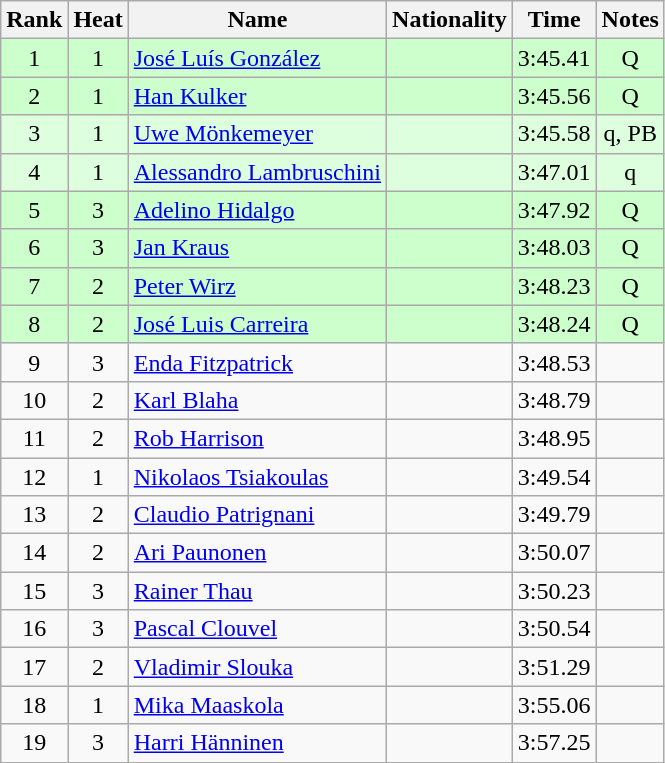<table class="wikitable sortable" style="text-align:center">
<tr>
<th>Rank</th>
<th>Heat</th>
<th>Name</th>
<th>Nationality</th>
<th>Time</th>
<th>Notes</th>
</tr>
<tr bgcolor=ccffcc>
<td>1</td>
<td>1</td>
<td align="left"><a href='#'>José Luís González</a></td>
<td align=left></td>
<td>3:45.41</td>
<td>Q</td>
</tr>
<tr bgcolor=ccffcc>
<td>2</td>
<td>1</td>
<td align="left"><a href='#'>Han Kulker</a></td>
<td align=left></td>
<td>3:45.56</td>
<td>Q</td>
</tr>
<tr bgcolor=ddffdd>
<td>3</td>
<td>1</td>
<td align="left"><a href='#'>Uwe Mönkemeyer</a></td>
<td align=left></td>
<td>3:45.58</td>
<td>q, PB</td>
</tr>
<tr bgcolor=ddffdd>
<td>4</td>
<td>1</td>
<td align="left"><a href='#'>Alessandro Lambruschini</a></td>
<td align=left></td>
<td>3:47.01</td>
<td>q</td>
</tr>
<tr bgcolor=ccffcc>
<td>5</td>
<td>3</td>
<td align="left"><a href='#'>Adelino Hidalgo</a></td>
<td align=left></td>
<td>3:47.92</td>
<td>Q</td>
</tr>
<tr bgcolor=ccffcc>
<td>6</td>
<td>3</td>
<td align="left"><a href='#'>Jan Kraus</a></td>
<td align=left></td>
<td>3:48.03</td>
<td>Q</td>
</tr>
<tr bgcolor=ccffcc>
<td>7</td>
<td>2</td>
<td align="left"><a href='#'>Peter Wirz</a></td>
<td align=left></td>
<td>3:48.23</td>
<td>Q</td>
</tr>
<tr bgcolor=ccffcc>
<td>8</td>
<td>2</td>
<td align="left"><a href='#'>José Luis Carreira</a></td>
<td align=left></td>
<td>3:48.24</td>
<td>Q</td>
</tr>
<tr>
<td>9</td>
<td>3</td>
<td align="left"><a href='#'>Enda Fitzpatrick</a></td>
<td align=left></td>
<td>3:48.53</td>
<td></td>
</tr>
<tr>
<td>10</td>
<td>2</td>
<td align="left"><a href='#'>Karl Blaha</a></td>
<td align=left></td>
<td>3:48.79</td>
<td></td>
</tr>
<tr>
<td>11</td>
<td>2</td>
<td align="left"><a href='#'>Rob Harrison</a></td>
<td align=left></td>
<td>3:48.95</td>
<td></td>
</tr>
<tr>
<td>12</td>
<td>1</td>
<td align="left"><a href='#'>Nikolaos Tsiakoulas</a></td>
<td align=left></td>
<td>3:49.54</td>
<td></td>
</tr>
<tr>
<td>13</td>
<td>2</td>
<td align="left"><a href='#'>Claudio Patrignani</a></td>
<td align=left></td>
<td>3:49.79</td>
<td></td>
</tr>
<tr>
<td>14</td>
<td>2</td>
<td align="left"><a href='#'>Ari Paunonen</a></td>
<td align=left></td>
<td>3:50.07</td>
<td></td>
</tr>
<tr>
<td>15</td>
<td>3</td>
<td align="left"><a href='#'>Rainer Thau</a></td>
<td align=left></td>
<td>3:50.23</td>
<td></td>
</tr>
<tr>
<td>16</td>
<td>3</td>
<td align="left"><a href='#'>Pascal Clouvel</a></td>
<td align=left></td>
<td>3:50.54</td>
<td></td>
</tr>
<tr>
<td>17</td>
<td>2</td>
<td align="left"><a href='#'>Vladimir Slouka</a></td>
<td align=left></td>
<td>3:51.29</td>
<td></td>
</tr>
<tr>
<td>18</td>
<td>1</td>
<td align="left"><a href='#'>Mika Maaskola</a></td>
<td align=left></td>
<td>3:55.06</td>
<td></td>
</tr>
<tr>
<td>19</td>
<td>3</td>
<td align="left"><a href='#'>Harri Hänninen</a></td>
<td align=left></td>
<td>3:57.25</td>
<td></td>
</tr>
</table>
